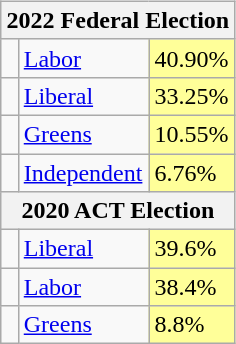<table style="float:right; margin:0 0 0.5em 1em;">
<tr>
<td><br><table class="wikitable">
<tr>
<th colspan = 3>2022 Federal Election</th>
</tr>
<tr>
<td> </td>
<td><a href='#'>Labor</a></td>
<td style="background:#ff9;">40.90%</td>
</tr>
<tr>
<td> </td>
<td><a href='#'>Liberal</a></td>
<td style="background:#ff9;">33.25%</td>
</tr>
<tr>
<td> </td>
<td><a href='#'>Greens</a></td>
<td style="background:#ff9;">10.55%</td>
</tr>
<tr>
<td> </td>
<td><a href='#'>Independent</a></td>
<td style="background:#ff9;">6.76%</td>
</tr>
<tr>
<th colspan = 3>2020 ACT Election</th>
</tr>
<tr>
<td> </td>
<td><a href='#'>Liberal</a></td>
<td style="background:#ff9;">39.6%</td>
</tr>
<tr>
<td> </td>
<td><a href='#'>Labor</a></td>
<td style="background:#ff9;">38.4%</td>
</tr>
<tr>
<td> </td>
<td><a href='#'>Greens</a></td>
<td style="background:#ff9;">8.8%</td>
</tr>
</table>
</td>
</tr>
</table>
